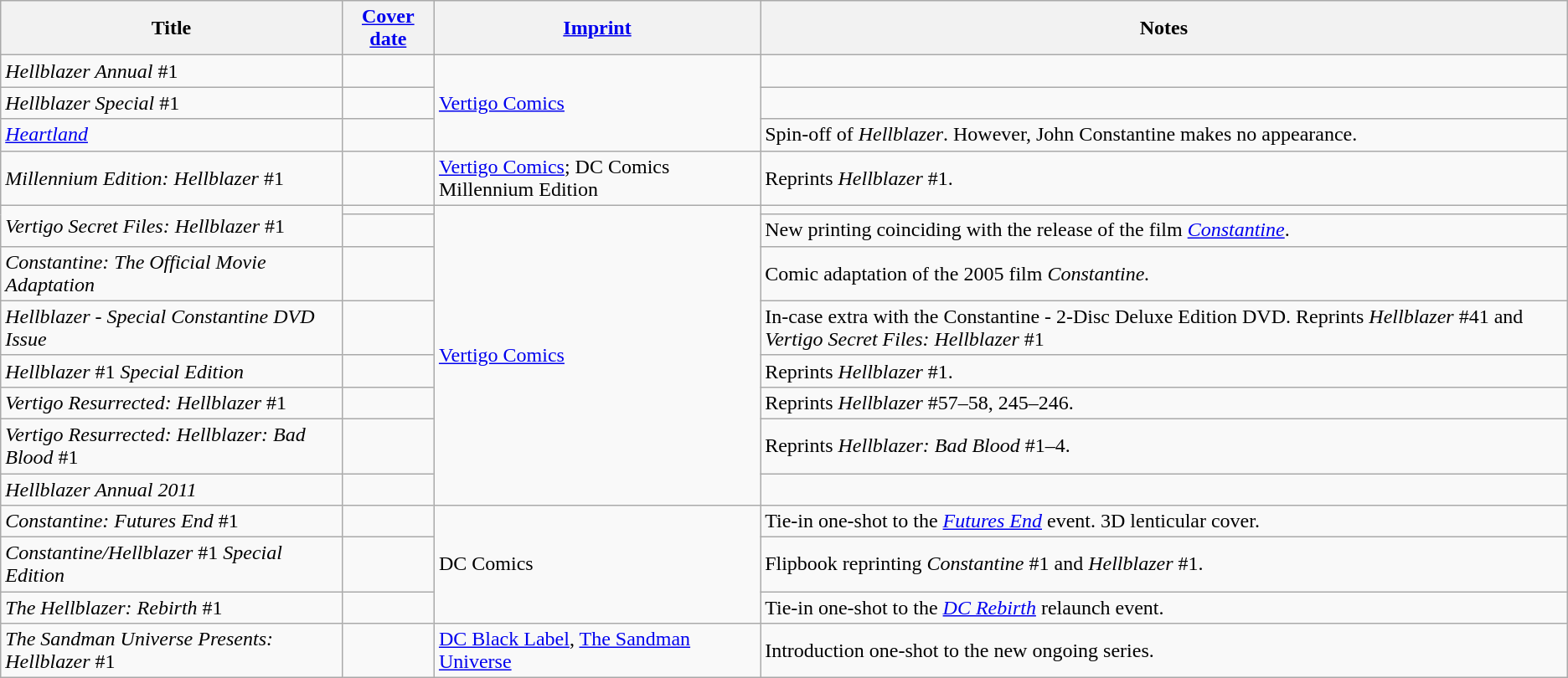<table class="wikitable">
<tr>
<th>Title</th>
<th><a href='#'>Cover date</a></th>
<th><a href='#'>Imprint</a></th>
<th>Notes</th>
</tr>
<tr>
<td><em>Hellblazer Annual</em> #1</td>
<td></td>
<td rowspan="3"><a href='#'>Vertigo Comics</a></td>
<td></td>
</tr>
<tr>
<td><em>Hellblazer Special</em> #1</td>
<td></td>
<td></td>
</tr>
<tr>
<td><em><a href='#'>Heartland</a></em></td>
<td></td>
<td>Spin-off of <em>Hellblazer</em>. However, John Constantine makes no appearance.</td>
</tr>
<tr>
<td><em>Millennium Edition: Hellblazer</em> #1</td>
<td></td>
<td><a href='#'>Vertigo Comics</a>; DC Comics Millennium Edition</td>
<td>Reprints <em>Hellblazer</em> #1.</td>
</tr>
<tr>
<td rowspan="2"><em>Vertigo Secret Files: Hellblazer</em> #1</td>
<td></td>
<td rowspan="8"><a href='#'>Vertigo Comics</a></td>
<td></td>
</tr>
<tr>
<td></td>
<td>New printing coinciding with the release of the film <em><a href='#'>Constantine</a></em>.</td>
</tr>
<tr>
<td><em>Constantine: The Official Movie Adaptation</em></td>
<td></td>
<td>Comic adaptation of the 2005 film <em>Constantine.</em></td>
</tr>
<tr>
<td><em>Hellblazer - Special Constantine DVD Issue</em></td>
<td></td>
<td>In-case extra with the Constantine - 2-Disc Deluxe Edition DVD. Reprints <em>Hellblazer</em> #41 and <em>Vertigo Secret Files: Hellblazer</em> #1</td>
</tr>
<tr>
<td><em>Hellblazer</em> #1 <em>Special Edition</em></td>
<td></td>
<td>Reprints <em>Hellblazer</em> #1.</td>
</tr>
<tr>
<td><em>Vertigo Resurrected: Hellblazer</em> #1</td>
<td></td>
<td>Reprints <em>Hellblazer</em> #57–58, 245–246.</td>
</tr>
<tr>
<td><em>Vertigo Resurrected: Hellblazer: Bad Blood</em> #1</td>
<td></td>
<td>Reprints <em>Hellblazer: Bad Blood</em> #1–4.</td>
</tr>
<tr>
<td><em>Hellblazer Annual 2011</em></td>
<td></td>
<td></td>
</tr>
<tr>
<td><em>Constantine: Futures End</em> #1</td>
<td></td>
<td rowspan="3">DC Comics</td>
<td>Tie-in one-shot to the <a href='#'><em>Futures End</em></a> event. 3D lenticular cover.</td>
</tr>
<tr>
<td><em>Constantine/Hellblazer</em> #1 <em>Special Edition</em></td>
<td></td>
<td>Flipbook reprinting <em>Constantine</em> #1 and <em>Hellblazer</em> #1.</td>
</tr>
<tr>
<td><em>The Hellblazer: Rebirth</em> #1</td>
<td></td>
<td>Tie-in one-shot to the <em><a href='#'>DC Rebirth</a></em> relaunch event.</td>
</tr>
<tr>
<td><em>The Sandman Universe Presents: Hellblazer</em> #1</td>
<td></td>
<td><a href='#'>DC Black Label</a>, <a href='#'>The Sandman Universe</a></td>
<td>Introduction one-shot to the new ongoing series.</td>
</tr>
</table>
